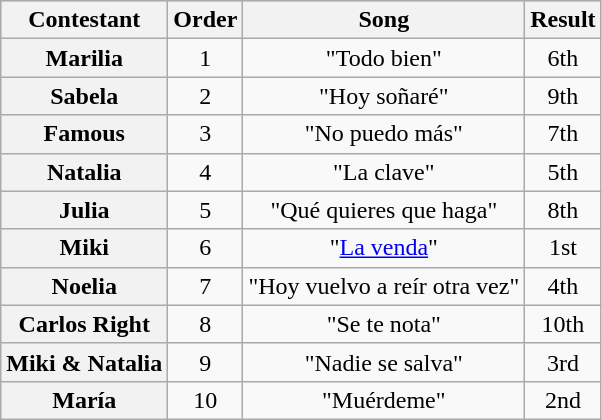<table class="wikitable plainrowheaders" style="text-align:center;">
<tr bgcolor="#CCCCCC">
<th scope="col">Contestant</th>
<th>Order</th>
<th>Song</th>
<th>Result</th>
</tr>
<tr>
<th scope="row">Marilia</th>
<td>1</td>
<td>"Todo bien"</td>
<td>6th</td>
</tr>
<tr>
<th scope="row">Sabela</th>
<td>2</td>
<td>"Hoy soñaré"</td>
<td>9th</td>
</tr>
<tr>
<th scope="row">Famous</th>
<td>3</td>
<td>"No puedo más"</td>
<td>7th</td>
</tr>
<tr>
<th scope="row">Natalia</th>
<td>4</td>
<td>"La clave"</td>
<td>5th</td>
</tr>
<tr>
<th scope="row">Julia</th>
<td>5</td>
<td>"Qué quieres que haga"</td>
<td>8th</td>
</tr>
<tr>
<th scope="row">Miki</th>
<td>6</td>
<td>"<a href='#'>La venda</a>"</td>
<td>1st</td>
</tr>
<tr>
<th scope="row">Noelia</th>
<td>7</td>
<td>"Hoy vuelvo a reír otra vez"</td>
<td>4th</td>
</tr>
<tr>
<th scope="row">Carlos Right</th>
<td>8</td>
<td>"Se te nota"</td>
<td>10th</td>
</tr>
<tr>
<th scope="row">Miki & Natalia</th>
<td>9</td>
<td>"Nadie se salva"</td>
<td>3rd</td>
</tr>
<tr>
<th scope="row">María</th>
<td>10</td>
<td>"Muérdeme"</td>
<td>2nd</td>
</tr>
</table>
